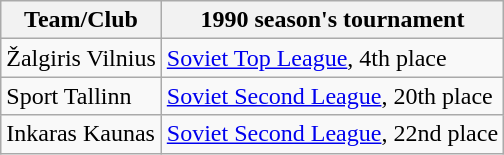<table class="wikitable">
<tr>
<th>Team/Club</th>
<th>1990 season's tournament</th>
</tr>
<tr>
<td>Žalgiris Vilnius</td>
<td><a href='#'>Soviet Top League</a>, 4th place</td>
</tr>
<tr>
<td>Sport Tallinn</td>
<td><a href='#'>Soviet Second League</a>, 20th place</td>
</tr>
<tr>
<td>Inkaras Kaunas</td>
<td><a href='#'>Soviet Second League</a>, 22nd place</td>
</tr>
</table>
